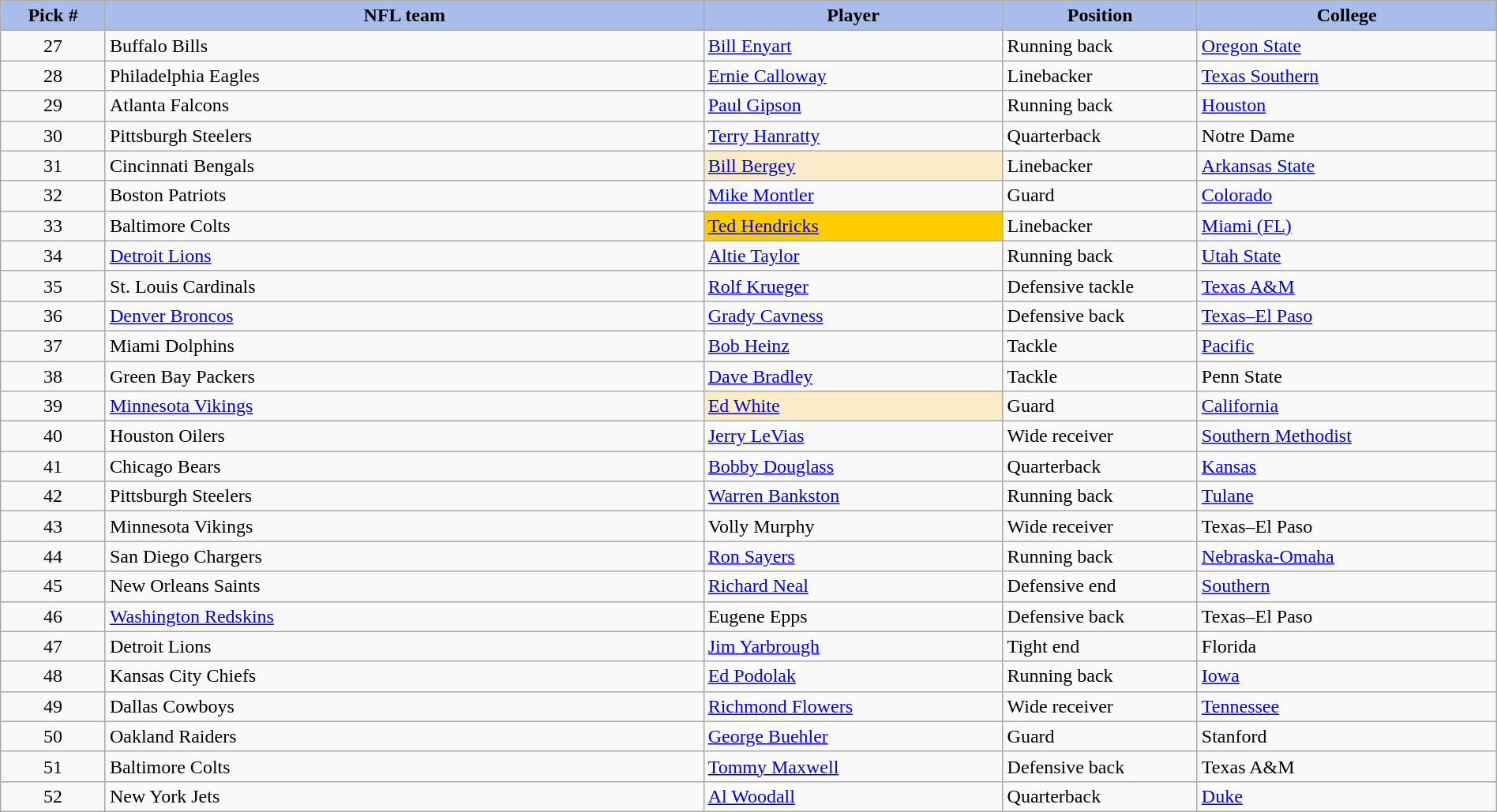<table class="wikitable sortable sortable" style="width: 100%">
<tr>
<th style="background:#A8BDEC;" width=7%>Pick #</th>
<th width=40% style="background:#A8BDEC;">NFL team</th>
<th width=20% style="background:#A8BDEC;">Player</th>
<th width=13% style="background:#A8BDEC;">Position</th>
<th style="background:#A8BDEC;">College</th>
</tr>
<tr>
<td align=center>27</td>
<td>Buffalo Bills</td>
<td><a href='#'>Bill Enyart</a></td>
<td>Running back</td>
<td><a href='#'>Oregon State</a></td>
</tr>
<tr>
<td align=center>28</td>
<td>Philadelphia Eagles</td>
<td><a href='#'>Ernie Calloway</a></td>
<td>Linebacker</td>
<td><a href='#'>Texas Southern</a></td>
</tr>
<tr>
<td align=center>29</td>
<td>Atlanta Falcons</td>
<td><a href='#'>Paul Gipson</a></td>
<td>Running back</td>
<td><a href='#'>Houston</a></td>
</tr>
<tr>
<td align=center>30</td>
<td>Pittsburgh Steelers</td>
<td><a href='#'>Terry Hanratty</a></td>
<td>Quarterback</td>
<td>Notre Dame</td>
</tr>
<tr>
<td align=center>31</td>
<td>Cincinnati Bengals</td>
<td bgcolor="#faecc8"><a href='#'>Bill Bergey</a></td>
<td>Linebacker</td>
<td><a href='#'>Arkansas State</a></td>
</tr>
<tr>
<td align=center>32</td>
<td>Boston Patriots</td>
<td><a href='#'>Mike Montler</a></td>
<td>Guard</td>
<td><a href='#'>Colorado</a></td>
</tr>
<tr>
<td align=center>33</td>
<td>Baltimore Colts</td>
<td align=left bgcolor="#FFCC00"><a href='#'>Ted Hendricks</a></td>
<td>Linebacker</td>
<td><a href='#'>Miami (FL)</a></td>
</tr>
<tr>
<td align=center>34</td>
<td><a href='#'>Detroit Lions</a></td>
<td><a href='#'>Altie Taylor</a></td>
<td>Running back</td>
<td><a href='#'>Utah State</a></td>
</tr>
<tr>
<td align=center>35</td>
<td>St. Louis Cardinals</td>
<td><a href='#'>Rolf Krueger</a></td>
<td>Defensive  tackle</td>
<td><a href='#'>Texas A&M</a></td>
</tr>
<tr>
<td align=center>36</td>
<td><a href='#'>Denver Broncos</a></td>
<td><a href='#'>Grady Cavness</a></td>
<td>Defensive back</td>
<td><a href='#'>Texas–El Paso</a></td>
</tr>
<tr>
<td align=center>37</td>
<td>Miami Dolphins</td>
<td><a href='#'>Bob Heinz</a></td>
<td>Tackle</td>
<td><a href='#'>Pacific</a></td>
</tr>
<tr>
<td align=center>38</td>
<td>Green Bay Packers</td>
<td><a href='#'>Dave Bradley</a></td>
<td>Tackle</td>
<td>Penn State</td>
</tr>
<tr>
<td align=center>39</td>
<td><a href='#'>Minnesota Vikings</a></td>
<td bgcolor="#faecc8"><a href='#'>Ed White</a></td>
<td>Guard</td>
<td><a href='#'>California</a></td>
</tr>
<tr>
<td align=center>40</td>
<td>Houston Oilers</td>
<td><a href='#'>Jerry LeVias</a></td>
<td>Wide receiver</td>
<td><a href='#'>Southern Methodist</a></td>
</tr>
<tr>
<td align=center>41</td>
<td>Chicago Bears</td>
<td><a href='#'>Bobby Douglass</a></td>
<td>Quarterback</td>
<td><a href='#'>Kansas</a></td>
</tr>
<tr>
<td align=center>42</td>
<td>Pittsburgh Steelers</td>
<td><a href='#'>Warren Bankston</a></td>
<td>Running back</td>
<td><a href='#'>Tulane</a></td>
</tr>
<tr>
<td align=center>43</td>
<td>Minnesota Vikings</td>
<td>Volly Murphy</td>
<td>Wide receiver</td>
<td>Texas–El Paso</td>
</tr>
<tr>
<td align=center>44</td>
<td>San Diego Chargers</td>
<td><a href='#'>Ron Sayers</a></td>
<td>Running back</td>
<td><a href='#'>Nebraska-Omaha</a></td>
</tr>
<tr>
<td align=center>45</td>
<td>New Orleans Saints</td>
<td><a href='#'>Richard Neal</a></td>
<td>Defensive end</td>
<td><a href='#'>Southern</a></td>
</tr>
<tr>
<td align=center>46</td>
<td><a href='#'>Washington Redskins</a></td>
<td>Eugene Epps</td>
<td>Defensive back</td>
<td>Texas–El Paso</td>
</tr>
<tr>
<td align=center>47</td>
<td>Detroit Lions</td>
<td><a href='#'>Jim Yarbrough</a></td>
<td>Tight end</td>
<td>Florida</td>
</tr>
<tr>
<td align=center>48</td>
<td>Kansas City Chiefs</td>
<td><a href='#'>Ed Podolak</a></td>
<td>Running back</td>
<td><a href='#'>Iowa</a></td>
</tr>
<tr>
<td align=center>49</td>
<td>Dallas Cowboys</td>
<td><a href='#'>Richmond Flowers</a></td>
<td>Wide receiver</td>
<td><a href='#'>Tennessee</a></td>
</tr>
<tr>
<td align=center>50</td>
<td>Oakland Raiders</td>
<td><a href='#'>George Buehler</a></td>
<td>Guard</td>
<td>Stanford</td>
</tr>
<tr>
<td align=center>51</td>
<td>Baltimore Colts</td>
<td><a href='#'>Tommy Maxwell</a></td>
<td>Defensive back</td>
<td>Texas A&M</td>
</tr>
<tr>
<td align=center>52</td>
<td>New York Jets</td>
<td><a href='#'>Al Woodall</a></td>
<td>Quarterback</td>
<td><a href='#'>Duke</a></td>
</tr>
</table>
